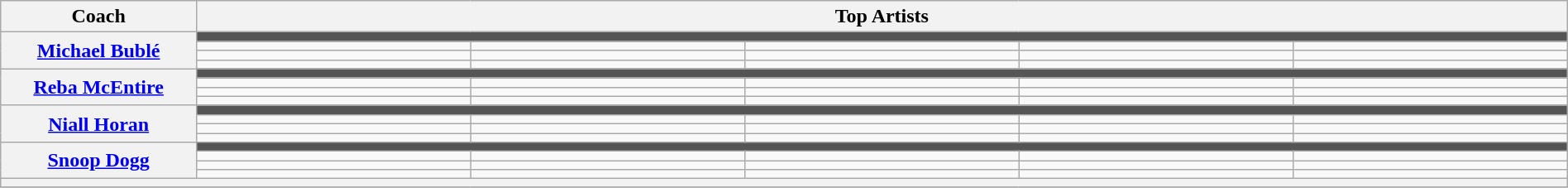<table class="wikitable" style="text-align:center; width:100%">
<tr>
<th scope="col" style="width:12%">Coach</th>
<th scope="col" style="width:84%" colspan="5">Top Artists</th>
</tr>
<tr>
<th rowspan="4"><a href='#'>Michael Bublé</a></th>
<td colspan="5" style="background:#555"></td>
</tr>
<tr>
<td></td>
<td></td>
<td></td>
<td></td>
<td></td>
</tr>
<tr>
<td></td>
<td></td>
<td></td>
<td></td>
<td></td>
</tr>
<tr>
<td></td>
<td></td>
<td></td>
<td></td>
<td></td>
</tr>
<tr>
<th rowspan="4"><a href='#'>Reba McEntire</a></th>
<td colspan="5" style="background:#555"></td>
</tr>
<tr>
<td></td>
<td></td>
<td></td>
<td></td>
<td></td>
</tr>
<tr>
<td></td>
<td></td>
<td></td>
<td></td>
<td></td>
</tr>
<tr>
<td></td>
<td></td>
<td></td>
<td></td>
<td></td>
</tr>
<tr>
<th rowspan="4"><a href='#'>Niall Horan</a></th>
<td colspan="5" style="background:#555"></td>
</tr>
<tr>
<td></td>
<td></td>
<td></td>
<td></td>
<td></td>
</tr>
<tr>
<td></td>
<td></td>
<td></td>
<td></td>
<td></td>
</tr>
<tr>
<td></td>
<td></td>
<td></td>
<td></td>
<td></td>
</tr>
<tr>
<th rowspan="4"><a href='#'>Snoop Dogg</a></th>
<td colspan="5" style="background:#555"></td>
</tr>
<tr>
<td></td>
<td></td>
<td></td>
<td></td>
<td></td>
</tr>
<tr>
<td></td>
<td></td>
<td></td>
<td></td>
<td></td>
</tr>
<tr>
<td></td>
<td></td>
<td></td>
<td></td>
<td></td>
</tr>
<tr>
<th colspan="6" style="font-size:95%; line-height:14px"></th>
</tr>
<tr>
</tr>
</table>
